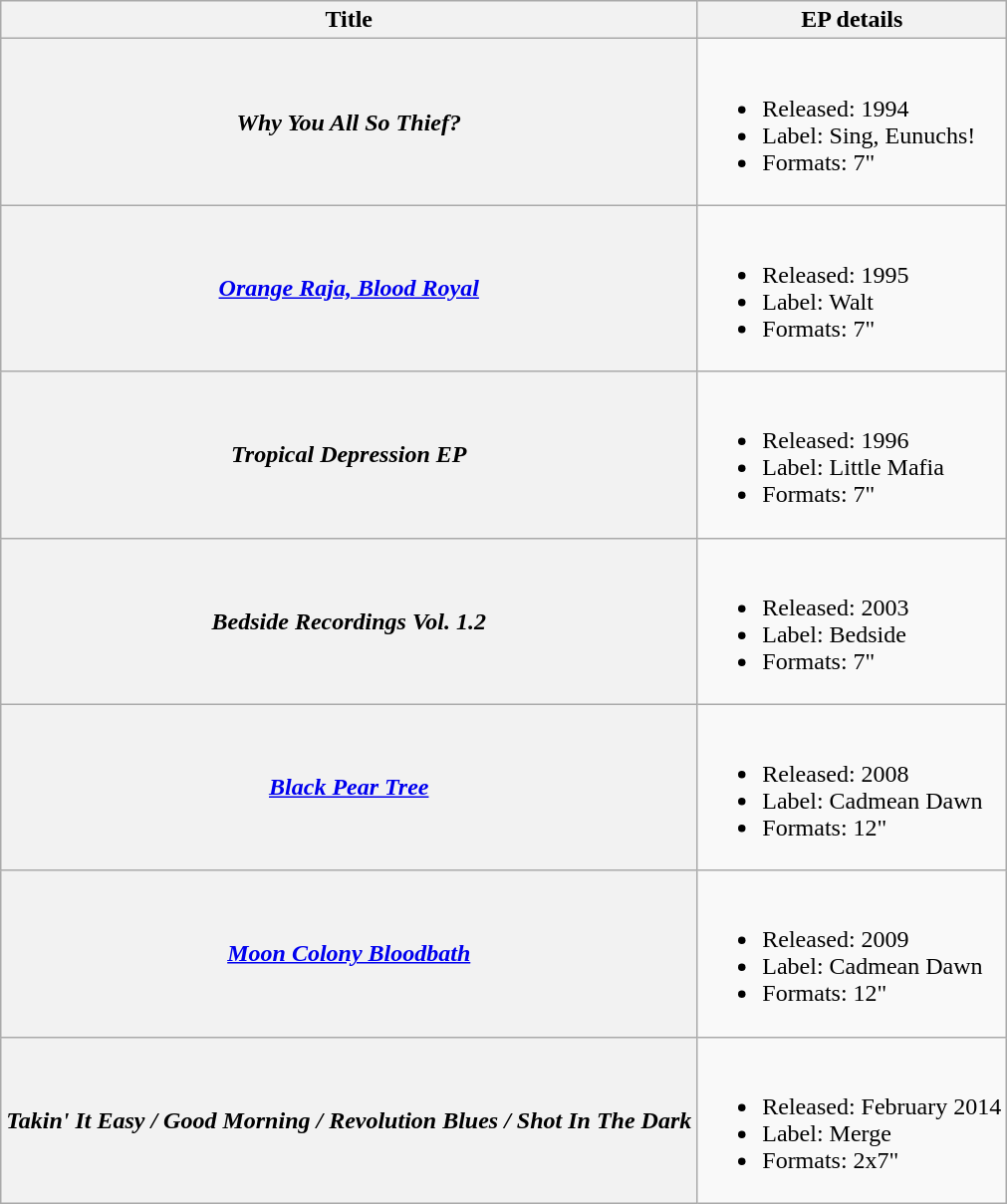<table class="wikitable plainrowheaders">
<tr>
<th>Title</th>
<th>EP details</th>
</tr>
<tr>
<th scope="row"><em>Why You All So Thief?</em><br></th>
<td><br><ul><li>Released: 1994</li><li>Label: Sing, Eunuchs!</li><li>Formats: 7"</li></ul></td>
</tr>
<tr>
<th scope="row"><em><a href='#'>Orange Raja, Blood Royal</a></em><br></th>
<td><br><ul><li>Released: 1995</li><li>Label: Walt</li><li>Formats: 7"</li></ul></td>
</tr>
<tr>
<th scope="row"><em>Tropical Depression EP</em><br></th>
<td><br><ul><li>Released: 1996</li><li>Label: Little Mafia</li><li>Formats: 7"</li></ul></td>
</tr>
<tr>
<th scope="row"><em>Bedside Recordings Vol. 1.2</em><br></th>
<td><br><ul><li>Released: 2003</li><li>Label: Bedside</li><li>Formats: 7"</li></ul></td>
</tr>
<tr>
<th scope="row"><em><a href='#'>Black Pear Tree</a></em><br></th>
<td><br><ul><li>Released: 2008</li><li>Label: Cadmean Dawn</li><li>Formats: 12"</li></ul></td>
</tr>
<tr>
<th scope="row"><em><a href='#'>Moon Colony Bloodbath</a></em><br></th>
<td><br><ul><li>Released: 2009</li><li>Label: Cadmean Dawn</li><li>Formats: 12"</li></ul></td>
</tr>
<tr>
<th scope="row"><em>Takin' It Easy / Good Morning / Revolution Blues / Shot In The Dark</em><br></th>
<td><br><ul><li>Released: February 2014</li><li>Label: Merge</li><li>Formats: 2x7"</li></ul></td>
</tr>
</table>
